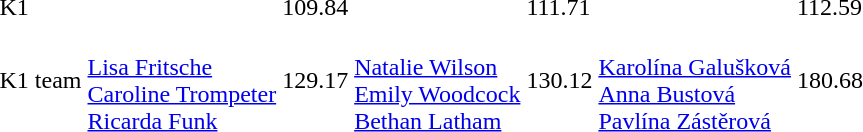<table>
<tr>
<td>K1</td>
<td></td>
<td>109.84</td>
<td></td>
<td>111.71</td>
<td></td>
<td>112.59</td>
</tr>
<tr>
<td>K1 team</td>
<td><br><a href='#'>Lisa Fritsche</a><br><a href='#'>Caroline Trompeter</a><br><a href='#'>Ricarda Funk</a></td>
<td>129.17</td>
<td><br><a href='#'>Natalie Wilson</a><br><a href='#'>Emily Woodcock</a><br><a href='#'>Bethan Latham</a></td>
<td>130.12</td>
<td><br><a href='#'>Karolína Galušková</a><br><a href='#'>Anna Bustová</a><br><a href='#'>Pavlína Zástěrová</a></td>
<td>180.68</td>
</tr>
</table>
